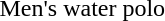<table>
<tr>
<td>Men's water polo</td>
<td></td>
<td></td>
<td></td>
</tr>
</table>
